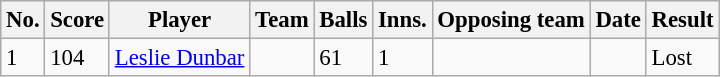<table class="wikitable sortable" style="font-size:95%">
<tr>
<th>No.</th>
<th>Score</th>
<th>Player</th>
<th>Team</th>
<th>Balls</th>
<th>Inns.</th>
<th>Opposing team</th>
<th>Date</th>
<th>Result</th>
</tr>
<tr>
<td>1</td>
<td>104</td>
<td><a href='#'>Leslie Dunbar</a></td>
<td></td>
<td>61</td>
<td>1</td>
<td></td>
<td></td>
<td>Lost</td>
</tr>
</table>
